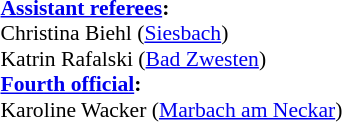<table width=50% style="font-size: 90%">
<tr>
<td><br><strong><a href='#'>Assistant referees</a>:</strong>
<br>Christina Biehl (<a href='#'>Siesbach</a>)
<br>Katrin Rafalski (<a href='#'>Bad Zwesten</a>)
<br><strong><a href='#'>Fourth official</a>:</strong>
<br>Karoline Wacker (<a href='#'>Marbach am Neckar</a>)</td>
</tr>
</table>
